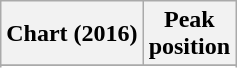<table class="wikitable sortable plainrowheaders" style="text-align:center">
<tr>
<th scope="col">Chart (2016)</th>
<th scope="col">Peak<br> position</th>
</tr>
<tr>
</tr>
<tr>
</tr>
<tr>
</tr>
<tr>
</tr>
<tr>
</tr>
<tr>
</tr>
<tr>
</tr>
<tr>
</tr>
<tr>
</tr>
<tr>
</tr>
<tr>
</tr>
<tr>
</tr>
</table>
